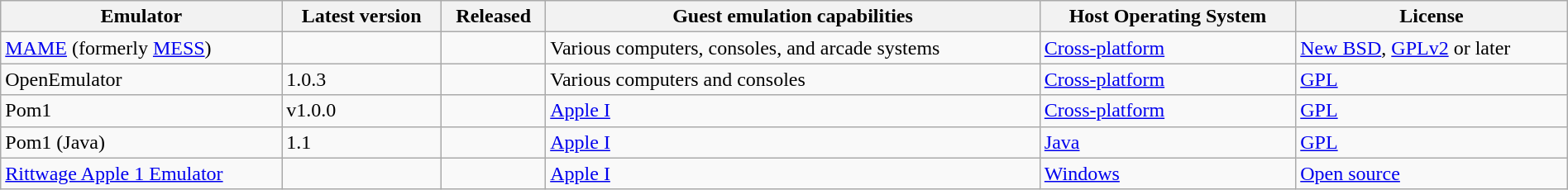<table class="wikitable sortable" style="width:100%">
<tr>
<th>Emulator</th>
<th>Latest version</th>
<th>Released</th>
<th>Guest emulation capabilities</th>
<th>Host Operating System</th>
<th>License</th>
</tr>
<tr>
<td><a href='#'>MAME</a> (formerly <a href='#'>MESS</a>)</td>
<td></td>
<td></td>
<td>Various computers, consoles, and arcade systems</td>
<td><a href='#'>Cross-platform</a></td>
<td><a href='#'>New BSD</a>, <a href='#'>GPLv2</a> or later</td>
</tr>
<tr>
<td>OpenEmulator</td>
<td>1.0.3</td>
<td></td>
<td>Various computers and consoles</td>
<td><a href='#'>Cross-platform</a></td>
<td><a href='#'>GPL</a></td>
</tr>
<tr>
<td>Pom1</td>
<td>v1.0.0</td>
<td></td>
<td><a href='#'>Apple I</a></td>
<td><a href='#'>Cross-platform</a></td>
<td><a href='#'>GPL</a></td>
</tr>
<tr>
<td>Pom1 (Java)</td>
<td>1.1</td>
<td></td>
<td><a href='#'>Apple I</a></td>
<td><a href='#'>Java</a></td>
<td><a href='#'>GPL</a></td>
</tr>
<tr>
<td><a href='#'>Rittwage Apple 1 Emulator</a></td>
<td></td>
<td></td>
<td><a href='#'>Apple I</a></td>
<td><a href='#'>Windows</a></td>
<td><a href='#'>Open source</a></td>
</tr>
</table>
